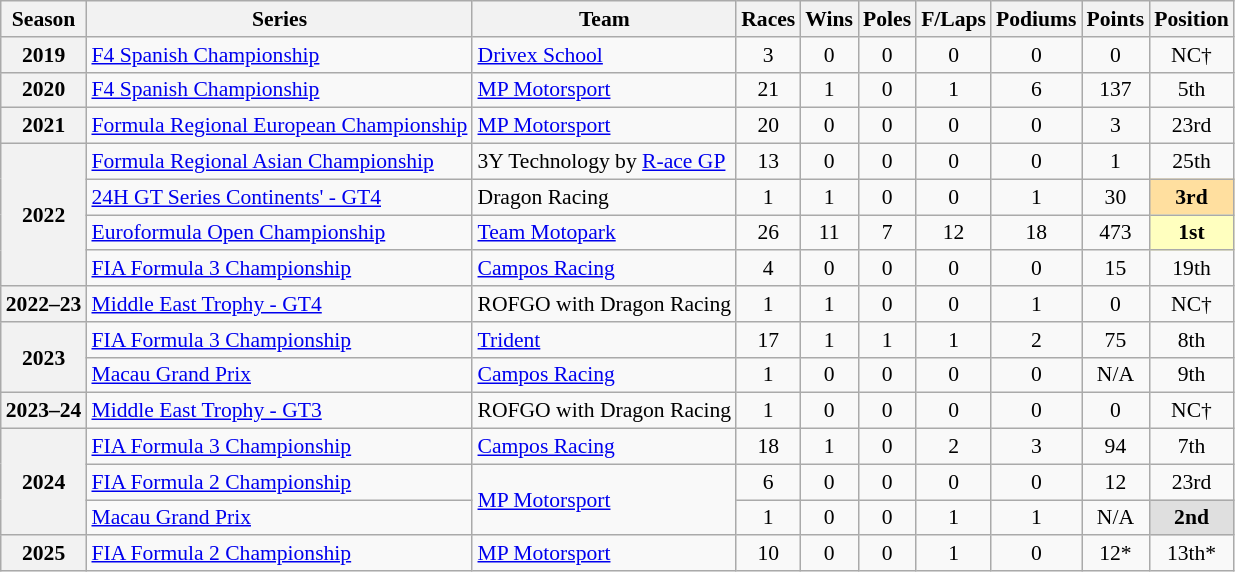<table class="wikitable" style="font-size: 90%; text-align:center;">
<tr>
<th scope="col">Season</th>
<th scope="col">Series</th>
<th scope="col">Team</th>
<th scope="col">Races</th>
<th scope="col">Wins</th>
<th scope="col">Poles</th>
<th scope="col">F/Laps</th>
<th scope="col">Podiums</th>
<th scope="col">Points</th>
<th scope="col">Position</th>
</tr>
<tr>
<th scope="row">2019</th>
<td style="text-align:left;"><a href='#'>F4 Spanish Championship</a></td>
<td style="text-align:left;"><a href='#'>Drivex School</a></td>
<td>3</td>
<td>0</td>
<td>0</td>
<td>0</td>
<td>0</td>
<td>0</td>
<td>NC†</td>
</tr>
<tr>
<th scope="row">2020</th>
<td style="text-align:left;"><a href='#'>F4 Spanish Championship</a></td>
<td style="text-align:left;"><a href='#'>MP Motorsport</a></td>
<td>21</td>
<td>1</td>
<td>0</td>
<td>1</td>
<td>6</td>
<td>137</td>
<td>5th</td>
</tr>
<tr>
<th scope="row">2021</th>
<td style="text-align:left;"><a href='#'>Formula Regional European Championship</a></td>
<td style="text-align:left;"><a href='#'>MP Motorsport</a></td>
<td>20</td>
<td>0</td>
<td>0</td>
<td>0</td>
<td>0</td>
<td>3</td>
<td>23rd</td>
</tr>
<tr>
<th scope="row" rowspan="4">2022</th>
<td style="text-align:left;"><a href='#'>Formula Regional Asian Championship</a></td>
<td style="text-align:left;">3Y Technology by <a href='#'>R-ace GP</a></td>
<td>13</td>
<td>0</td>
<td>0</td>
<td>0</td>
<td>0</td>
<td>1</td>
<td>25th</td>
</tr>
<tr>
<td style="text-align:left;"><a href='#'>24H GT Series Continents' - GT4</a></td>
<td style="text-align:left;">Dragon Racing</td>
<td>1</td>
<td>1</td>
<td>0</td>
<td>0</td>
<td>1</td>
<td>30</td>
<td style="background:#FFDF9F;"><strong>3rd</strong></td>
</tr>
<tr>
<td style="text-align:left;"><a href='#'>Euroformula Open Championship</a></td>
<td style="text-align:left;"><a href='#'>Team Motopark</a></td>
<td>26</td>
<td>11</td>
<td>7</td>
<td>12</td>
<td>18</td>
<td>473</td>
<td style="background:#FFFFBF;"><strong>1st</strong></td>
</tr>
<tr>
<td style="text-align:left;"><a href='#'>FIA Formula 3 Championship</a></td>
<td style="text-align:left;"><a href='#'>Campos Racing</a></td>
<td>4</td>
<td>0</td>
<td>0</td>
<td>0</td>
<td>0</td>
<td>15</td>
<td>19th</td>
</tr>
<tr>
<th scope="row">2022–23</th>
<td style="text-align:left;"><a href='#'>Middle East Trophy - GT4</a></td>
<td style="text-align:left;">ROFGO with Dragon Racing</td>
<td>1</td>
<td>1</td>
<td>0</td>
<td>0</td>
<td>1</td>
<td>0</td>
<td>NC†</td>
</tr>
<tr>
<th scope="row" rowspan="2">2023</th>
<td style="text-align:left;"><a href='#'>FIA Formula 3 Championship</a></td>
<td style="text-align:left;"><a href='#'>Trident</a></td>
<td>17</td>
<td>1</td>
<td>1</td>
<td>1</td>
<td>2</td>
<td>75</td>
<td>8th</td>
</tr>
<tr>
<td style="text-align:left;"><a href='#'>Macau Grand Prix</a></td>
<td style="text-align:left;"><a href='#'>Campos Racing</a></td>
<td>1</td>
<td>0</td>
<td>0</td>
<td>0</td>
<td>0</td>
<td>N/A</td>
<td>9th</td>
</tr>
<tr>
<th scope="row">2023–24</th>
<td style="text-align:left;"><a href='#'>Middle East Trophy - GT3</a></td>
<td style="text-align:left;">ROFGO with Dragon Racing</td>
<td>1</td>
<td>0</td>
<td>0</td>
<td>0</td>
<td>0</td>
<td>0</td>
<td>NC†</td>
</tr>
<tr>
<th scope="row" rowspan="3">2024</th>
<td style="text-align:left;"><a href='#'>FIA Formula 3 Championship</a></td>
<td style="text-align:left;"><a href='#'>Campos Racing</a></td>
<td>18</td>
<td>1</td>
<td>0</td>
<td>2</td>
<td>3</td>
<td>94</td>
<td>7th</td>
</tr>
<tr>
<td style="text-align:left;"><a href='#'>FIA Formula 2 Championship</a></td>
<td style="text-align:left;" rowspan="2"><a href='#'>MP Motorsport</a></td>
<td>6</td>
<td>0</td>
<td>0</td>
<td>0</td>
<td>0</td>
<td>12</td>
<td>23rd</td>
</tr>
<tr>
<td style="text-align:left;"><a href='#'>Macau Grand Prix</a></td>
<td>1</td>
<td>0</td>
<td>0</td>
<td>1</td>
<td>1</td>
<td>N/A</td>
<td style="background:#DFDFDF"><strong>2nd</strong></td>
</tr>
<tr>
<th scope="row">2025</th>
<td style="text-align:left;"><a href='#'>FIA Formula 2 Championship</a></td>
<td style="text-align:left;"><a href='#'>MP Motorsport</a></td>
<td>10</td>
<td>0</td>
<td>0</td>
<td>1</td>
<td>0</td>
<td>12*</td>
<td>13th*</td>
</tr>
</table>
